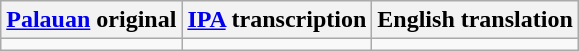<table class="wikitable">
<tr>
<th><a href='#'>Palauan</a> original</th>
<th><a href='#'>IPA</a> transcription</th>
<th>English translation</th>
</tr>
<tr style="vertical-align:top; white-space:nowrap;">
<td></td>
<td></td>
<td></td>
</tr>
</table>
